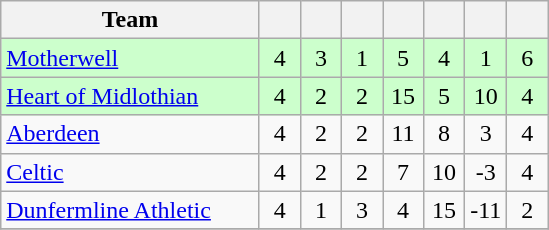<table class="wikitable" style="text-align:center;">
<tr>
<th width=165>Team</th>
<th width=20></th>
<th width=20></th>
<th width=20></th>
<th width=20></th>
<th width=20></th>
<th width=20></th>
<th width=20></th>
</tr>
<tr style="background:#cfc;">
<td align="left"><a href='#'>Motherwell</a></td>
<td>4</td>
<td>3</td>
<td>1</td>
<td>5</td>
<td>4</td>
<td>1</td>
<td>6</td>
</tr>
<tr style="background:#cfc;">
<td align="left"><a href='#'>Heart of Midlothian</a></td>
<td>4</td>
<td>2</td>
<td>2</td>
<td>15</td>
<td>5</td>
<td>10</td>
<td>4</td>
</tr>
<tr>
<td align="left"><a href='#'>Aberdeen</a></td>
<td>4</td>
<td>2</td>
<td>2</td>
<td>11</td>
<td>8</td>
<td>3</td>
<td>4</td>
</tr>
<tr>
<td align="left"><a href='#'>Celtic</a></td>
<td>4</td>
<td>2</td>
<td>2</td>
<td>7</td>
<td>10</td>
<td>-3</td>
<td>4</td>
</tr>
<tr>
<td align="left"><a href='#'>Dunfermline Athletic</a></td>
<td>4</td>
<td>1</td>
<td>3</td>
<td>4</td>
<td>15</td>
<td>-11</td>
<td>2</td>
</tr>
<tr>
</tr>
</table>
